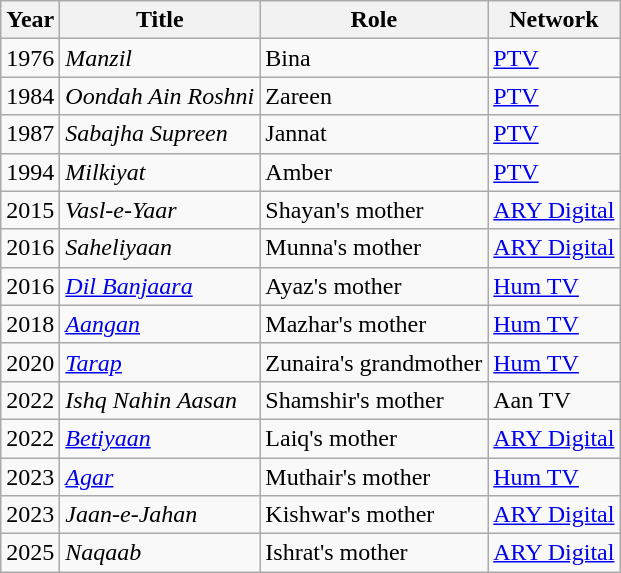<table class="wikitable sortable plainrowheaders">
<tr style="text-align:center;">
<th scope="col">Year</th>
<th scope="col">Title</th>
<th scope="col">Role</th>
<th scope="col">Network</th>
</tr>
<tr>
<td>1976</td>
<td><em>Manzil</em></td>
<td>Bina</td>
<td><a href='#'>PTV</a></td>
</tr>
<tr>
<td>1984</td>
<td><em>Oondah Ain Roshni</em></td>
<td>Zareen</td>
<td><a href='#'>PTV</a></td>
</tr>
<tr>
<td>1987</td>
<td><em>Sabajha Supreen</em></td>
<td>Jannat</td>
<td><a href='#'>PTV</a></td>
</tr>
<tr>
<td>1994</td>
<td><em>Milkiyat</em></td>
<td>Amber</td>
<td><a href='#'>PTV</a></td>
</tr>
<tr>
<td>2015</td>
<td><em>Vasl-e-Yaar</em></td>
<td>Shayan's mother</td>
<td><a href='#'>ARY Digital</a></td>
</tr>
<tr>
<td>2016</td>
<td><em>Saheliyaan</em></td>
<td>Munna's mother</td>
<td><a href='#'>ARY Digital</a></td>
</tr>
<tr>
<td>2016</td>
<td><em><a href='#'>Dil Banjaara</a></em></td>
<td>Ayaz's mother</td>
<td><a href='#'>Hum TV</a></td>
</tr>
<tr>
<td>2018</td>
<td><em><a href='#'>Aangan</a></em></td>
<td>Mazhar's mother</td>
<td><a href='#'>Hum TV</a></td>
</tr>
<tr>
<td>2020</td>
<td><em><a href='#'>Tarap</a></em></td>
<td>Zunaira's grandmother</td>
<td><a href='#'>Hum TV</a></td>
</tr>
<tr>
<td>2022</td>
<td><em>Ishq Nahin Aasan</em></td>
<td>Shamshir's mother</td>
<td>Aan TV</td>
</tr>
<tr>
<td>2022</td>
<td><em><a href='#'>Betiyaan</a></em></td>
<td>Laiq's mother</td>
<td><a href='#'>ARY Digital</a></td>
</tr>
<tr>
<td>2023</td>
<td><em><a href='#'>Agar</a></em></td>
<td>Muthair's mother</td>
<td><a href='#'>Hum TV</a></td>
</tr>
<tr>
<td>2023</td>
<td><em>Jaan-e-Jahan</em></td>
<td>Kishwar's mother</td>
<td><a href='#'>ARY Digital</a></td>
</tr>
<tr>
<td>2025</td>
<td><em>Naqaab</em></td>
<td>Ishrat's mother</td>
<td><a href='#'>ARY Digital</a></td>
</tr>
</table>
